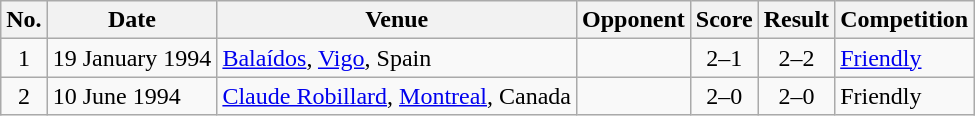<table class="wikitable sortable">
<tr>
<th scope="col">No.</th>
<th scope="col">Date</th>
<th scope="col">Venue</th>
<th scope="col">Opponent</th>
<th scope="col">Score</th>
<th scope="col">Result</th>
<th scope="col">Competition</th>
</tr>
<tr>
<td align="center">1</td>
<td>19 January 1994</td>
<td><a href='#'>Balaídos</a>, <a href='#'>Vigo</a>, Spain</td>
<td></td>
<td align="center">2–1</td>
<td align="center">2–2</td>
<td><a href='#'>Friendly</a></td>
</tr>
<tr>
<td align="center">2</td>
<td>10 June 1994</td>
<td><a href='#'>Claude Robillard</a>, <a href='#'>Montreal</a>, Canada</td>
<td></td>
<td align="center">2–0</td>
<td align="center">2–0</td>
<td>Friendly</td>
</tr>
</table>
